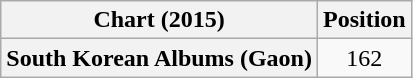<table class="wikitable sortable plainrowheaders">
<tr>
<th scope="col">Chart (2015)</th>
<th scope="col">Position</th>
</tr>
<tr>
<th scope="row">South Korean Albums (Gaon)</th>
<td style="text-align:center;">162</td>
</tr>
</table>
